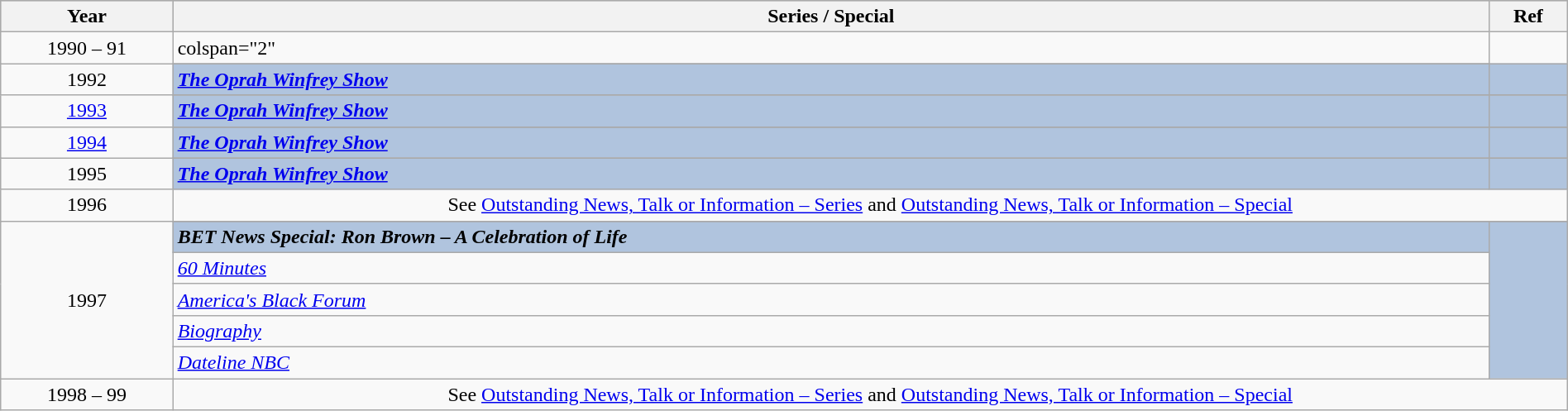<table class="wikitable" style="width:100%;">
<tr style="background:#bebebe;">
<th style="width:11%;">Year</th>
<th style="width:84%;">Series / Special</th>
<th style="width:5%;">Ref</th>
</tr>
<tr>
<td align="center">1990 – 91</td>
<td>colspan="2" </td>
</tr>
<tr>
<td rowspan="2" align="center">1992</td>
</tr>
<tr style="background:#B0C4DE">
<td><strong><em><a href='#'>The Oprah Winfrey Show</a></em></strong></td>
<td align="center"></td>
</tr>
<tr>
<td rowspan="2" align="center"><a href='#'>1993</a></td>
</tr>
<tr style="background:#B0C4DE">
<td><strong><em><a href='#'>The Oprah Winfrey Show</a></em></strong></td>
<td align="center"></td>
</tr>
<tr>
<td rowspan="2" align="center"><a href='#'>1994</a></td>
</tr>
<tr style="background:#B0C4DE">
<td><strong><em><a href='#'>The Oprah Winfrey Show</a></em></strong></td>
<td align="center"></td>
</tr>
<tr>
<td rowspan="2" align="center">1995</td>
</tr>
<tr style="background:#B0C4DE">
<td><strong><em><a href='#'>The Oprah Winfrey Show</a></em></strong></td>
<td align="center"></td>
</tr>
<tr>
<td align="center">1996</td>
<td colspan="2" align="center">See <a href='#'>Outstanding News, Talk or Information – Series</a> and <a href='#'>Outstanding News, Talk or Information – Special</a></td>
</tr>
<tr>
<td rowspan="6" align="center">1997</td>
</tr>
<tr style="background:#B0C4DE">
<td><strong><em>BET News Special: Ron Brown – A Celebration of Life</em></strong></td>
<td rowspan="5" align="center"></td>
</tr>
<tr>
<td><em><a href='#'>60 Minutes</a></em></td>
</tr>
<tr>
<td><em><a href='#'>America's Black Forum</a></em></td>
</tr>
<tr>
<td><em><a href='#'>Biography</a></em></td>
</tr>
<tr>
<td><em><a href='#'>Dateline NBC</a></em></td>
</tr>
<tr>
<td align="center">1998 – 99</td>
<td colspan="2" align="center">See <a href='#'>Outstanding News, Talk or Information – Series</a> and <a href='#'>Outstanding News, Talk or Information – Special</a></td>
</tr>
</table>
